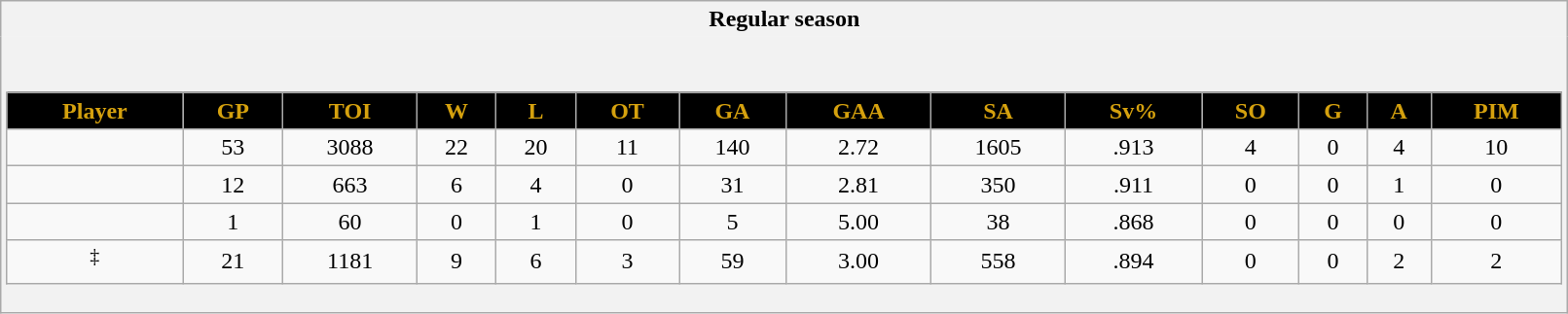<table class="wikitable" style="border: 1px solid #aaa;" width="85%">
<tr>
<th style="border: 0;">Regular season</th>
</tr>
<tr>
<td style="background: #f2f2f2; border: 0; text-align: center;"><br><table class="wikitable sortable" width="100%">
<tr align="center"  bgcolor="#dddddd">
<th style="background:black;color:#D5A10E;">Player</th>
<th style="background:black;color:#D5A10E;">GP</th>
<th style="background:black;color:#D5A10E;">TOI</th>
<th style="background:black;color:#D5A10E;">W</th>
<th style="background:black;color:#D5A10E;">L</th>
<th style="background:black;color:#D5A10E;">OT</th>
<th style="background:black;color:#D5A10E;">GA</th>
<th style="background:black;color:#D5A10E;">GAA</th>
<th style="background:black;color:#D5A10E;">SA</th>
<th style="background:black;color:#D5A10E;">Sv%</th>
<th style="background:black;color:#D5A10E;">SO</th>
<th style="background:black;color:#D5A10E;">G</th>
<th style="background:black;color:#D5A10E;">A</th>
<th style="background:black;color:#D5A10E;">PIM</th>
</tr>
<tr align=center>
<td></td>
<td>53</td>
<td>3088</td>
<td>22</td>
<td>20</td>
<td>11</td>
<td>140</td>
<td>2.72</td>
<td>1605</td>
<td>.913</td>
<td>4</td>
<td>0</td>
<td>4</td>
<td>10</td>
</tr>
<tr align=center>
<td></td>
<td>12</td>
<td>663</td>
<td>6</td>
<td>4</td>
<td>0</td>
<td>31</td>
<td>2.81</td>
<td>350</td>
<td>.911</td>
<td>0</td>
<td>0</td>
<td>1</td>
<td>0</td>
</tr>
<tr align=center>
<td></td>
<td>1</td>
<td>60</td>
<td>0</td>
<td>1</td>
<td>0</td>
<td>5</td>
<td>5.00</td>
<td>38</td>
<td>.868</td>
<td>0</td>
<td>0</td>
<td>0</td>
<td>0</td>
</tr>
<tr align=center>
<td><sup>‡</sup></td>
<td>21</td>
<td>1181</td>
<td>9</td>
<td>6</td>
<td>3</td>
<td>59</td>
<td>3.00</td>
<td>558</td>
<td>.894</td>
<td>0</td>
<td>0</td>
<td>2</td>
<td>2</td>
</tr>
</table>
</td>
</tr>
</table>
